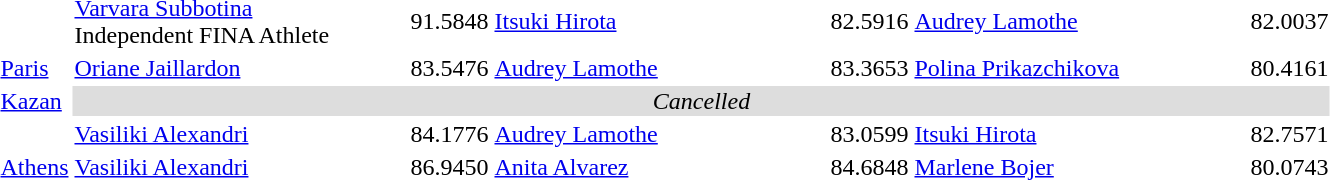<table>
<tr>
<td><br></td>
<td width=220><a href='#'>Varvara Subbotina</a>  <br>  Independent FINA Athlete</td>
<td>91.5848</td>
<td width=220><a href='#'>Itsuki Hirota</a> <br> </td>
<td>82.5916</td>
<td width=220><a href='#'>Audrey Lamothe</a> <br> </td>
<td>82.0037</td>
</tr>
<tr>
<td> <a href='#'>Paris</a></td>
<td width=220><a href='#'>Oriane Jaillardon</a> <br> </td>
<td>83.5476</td>
<td width=220><a href='#'>Audrey Lamothe</a> <br> </td>
<td>83.3653</td>
<td width=220><a href='#'>Polina Prikazchikova</a> <br> </td>
<td>80.4161</td>
</tr>
<tr>
<td> <a href='#'>Kazan</a></td>
<td bgcolor="#DDDDDD" align=center colspan=6><em>Cancelled</em></td>
</tr>
<tr>
<td></td>
<td width=220><a href='#'>Vasiliki Alexandri</a> <br> </td>
<td>84.1776</td>
<td width=220><a href='#'>Audrey Lamothe</a> <br> </td>
<td>83.0599</td>
<td width=220><a href='#'>Itsuki Hirota</a> <br> </td>
<td>82.7571</td>
</tr>
<tr>
<td> <a href='#'>Athens</a></td>
<td width=220><a href='#'>Vasiliki Alexandri</a> <br> </td>
<td>86.9450</td>
<td width=220><a href='#'>Anita Alvarez</a> <br> </td>
<td>84.6848</td>
<td width=220><a href='#'>Marlene Bojer</a> <br> </td>
<td>80.0743</td>
</tr>
</table>
